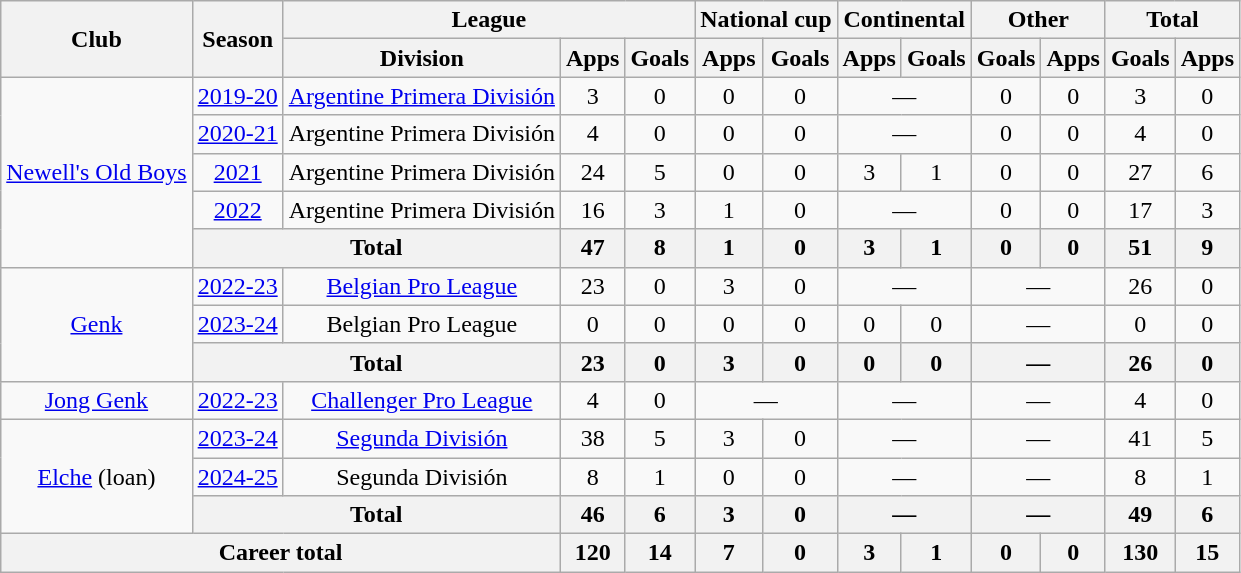<table class="wikitable" style="text-align: center;">
<tr>
<th rowspan="2">Club</th>
<th rowspan="2">Season</th>
<th colspan="3">League</th>
<th colspan="2">National cup</th>
<th colspan="2">Continental</th>
<th colspan="2">Other</th>
<th colspan="2">Total</th>
</tr>
<tr>
<th>Division</th>
<th>Apps</th>
<th>Goals</th>
<th>Apps</th>
<th>Goals</th>
<th>Apps</th>
<th>Goals</th>
<th>Goals</th>
<th>Apps</th>
<th>Goals</th>
<th>Apps</th>
</tr>
<tr>
<td rowspan="5"><a href='#'>Newell's Old Boys</a></td>
<td><a href='#'>2019-20</a></td>
<td><a href='#'>Argentine Primera División</a></td>
<td>3</td>
<td>0</td>
<td>0</td>
<td>0</td>
<td colspan="2">—</td>
<td>0</td>
<td>0</td>
<td>3</td>
<td>0</td>
</tr>
<tr>
<td><a href='#'>2020-21</a></td>
<td>Argentine Primera División</td>
<td>4</td>
<td>0</td>
<td>0</td>
<td>0</td>
<td colspan="2">—</td>
<td>0</td>
<td>0</td>
<td>4</td>
<td>0</td>
</tr>
<tr>
<td><a href='#'>2021</a></td>
<td>Argentine Primera División</td>
<td>24</td>
<td>5</td>
<td>0</td>
<td>0</td>
<td>3</td>
<td>1</td>
<td>0</td>
<td>0</td>
<td>27</td>
<td>6</td>
</tr>
<tr>
<td><a href='#'>2022</a></td>
<td>Argentine Primera División</td>
<td>16</td>
<td>3</td>
<td>1</td>
<td>0</td>
<td colspan="2">—</td>
<td>0</td>
<td>0</td>
<td>17</td>
<td>3</td>
</tr>
<tr>
<th colspan="2">Total</th>
<th>47</th>
<th>8</th>
<th>1</th>
<th>0</th>
<th>3</th>
<th>1</th>
<th>0</th>
<th>0</th>
<th>51</th>
<th>9</th>
</tr>
<tr>
<td rowspan="3"><a href='#'>Genk</a></td>
<td><a href='#'>2022-23</a></td>
<td><a href='#'>Belgian Pro League</a></td>
<td>23</td>
<td>0</td>
<td>3</td>
<td>0</td>
<td colspan="2">—</td>
<td colspan="2">—</td>
<td>26</td>
<td>0</td>
</tr>
<tr>
<td><a href='#'>2023-24</a></td>
<td>Belgian Pro League</td>
<td>0</td>
<td>0</td>
<td>0</td>
<td>0</td>
<td>0</td>
<td>0</td>
<td colspan="2">—</td>
<td>0</td>
<td>0</td>
</tr>
<tr>
<th colspan="2">Total</th>
<th>23</th>
<th>0</th>
<th>3</th>
<th>0</th>
<th>0</th>
<th>0</th>
<th colspan="2">—</th>
<th>26</th>
<th>0</th>
</tr>
<tr>
<td><a href='#'>Jong Genk</a></td>
<td><a href='#'>2022-23</a></td>
<td><a href='#'>Challenger Pro League</a></td>
<td>4</td>
<td>0</td>
<td colspan="2">—</td>
<td colspan="2">—</td>
<td colspan="2">—</td>
<td>4</td>
<td>0</td>
</tr>
<tr>
<td rowspan="3"><a href='#'>Elche</a> (loan)</td>
<td><a href='#'>2023-24</a></td>
<td><a href='#'>Segunda División</a></td>
<td>38</td>
<td>5</td>
<td>3</td>
<td>0</td>
<td colspan="2">—</td>
<td colspan="2">—</td>
<td>41</td>
<td>5</td>
</tr>
<tr>
<td><a href='#'>2024-25</a></td>
<td>Segunda División</td>
<td>8</td>
<td>1</td>
<td>0</td>
<td>0</td>
<td colspan="2">—</td>
<td colspan="2">—</td>
<td>8</td>
<td>1</td>
</tr>
<tr>
<th colspan="2">Total</th>
<th>46</th>
<th>6</th>
<th>3</th>
<th>0</th>
<th colspan="2">—</th>
<th colspan="2">—</th>
<th>49</th>
<th>6</th>
</tr>
<tr>
<th colspan="3">Career total</th>
<th>120</th>
<th>14</th>
<th>7</th>
<th>0</th>
<th>3</th>
<th>1</th>
<th>0</th>
<th>0</th>
<th>130</th>
<th>15</th>
</tr>
</table>
